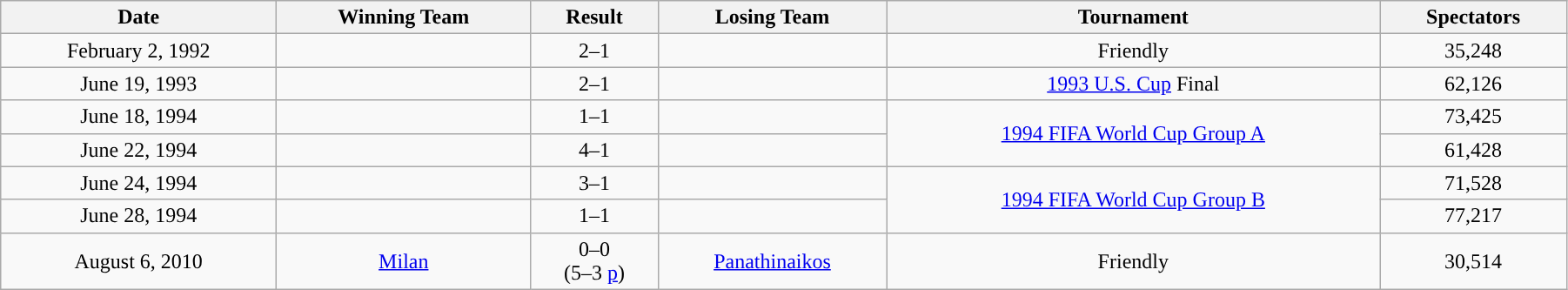<table class="wikitable"  style="text-align:left; width:95%; text-align:center;">
<tr>
<th style="text-align:center; ">Date</th>
<th style="text-align:center; ">Winning Team</th>
<th style="text-align:center; ">Result</th>
<th style="text-align:center; ">Losing Team</th>
<th style="text-align:center; ">Tournament</th>
<th style="text-align:center; ">Spectators</th>
</tr>
<tr>
<td style="text-align:center;">February 2, 1992</td>
<td><strong></strong></td>
<td style="text-align:center;">2–1</td>
<td></td>
<td>Friendly</td>
<td style="text-align:center;">35,248</td>
</tr>
<tr>
<td style="text-align:center;">June 19, 1993</td>
<td><strong></strong></td>
<td style="text-align:center;">2–1</td>
<td></td>
<td><a href='#'>1993 U.S. Cup</a> Final</td>
<td style="text-align:center;">62,126</td>
</tr>
<tr>
<td style="text-align:center;">June 18, 1994</td>
<td></td>
<td style="text-align:center;">1–1</td>
<td></td>
<td style="text-align:center;" rowspan=2><a href='#'>1994 FIFA World Cup Group A</a></td>
<td style="text-align:center;">73,425</td>
</tr>
<tr>
<td style="text-align:center;">June 22, 1994</td>
<td><strong></strong></td>
<td style="text-align:center;">4–1</td>
<td></td>
<td style="text-align:center;">61,428</td>
</tr>
<tr>
<td style="text-align:center;">June 24, 1994</td>
<td><strong></strong></td>
<td style="text-align:center;">3–1</td>
<td></td>
<td style="text-align:center;" rowspan=2><a href='#'>1994 FIFA World Cup Group B</a></td>
<td style="text-align:center;">71,528</td>
</tr>
<tr>
<td style="text-align:center;">June 28, 1994</td>
<td></td>
<td style="text-align:center;">1–1</td>
<td></td>
<td style="text-align:center;">77,217</td>
</tr>
<tr>
<td style="text-align:center;">August 6, 2010</td>
<td> <a href='#'>Milan</a></td>
<td style="text-align:center;">0–0<br>(5–3 <a href='#'>p</a>)</td>
<td> <a href='#'>Panathinaikos</a></td>
<td style="text-align:center;">Friendly</td>
<td style="text-align:center;">30,514</td>
</tr>
</table>
